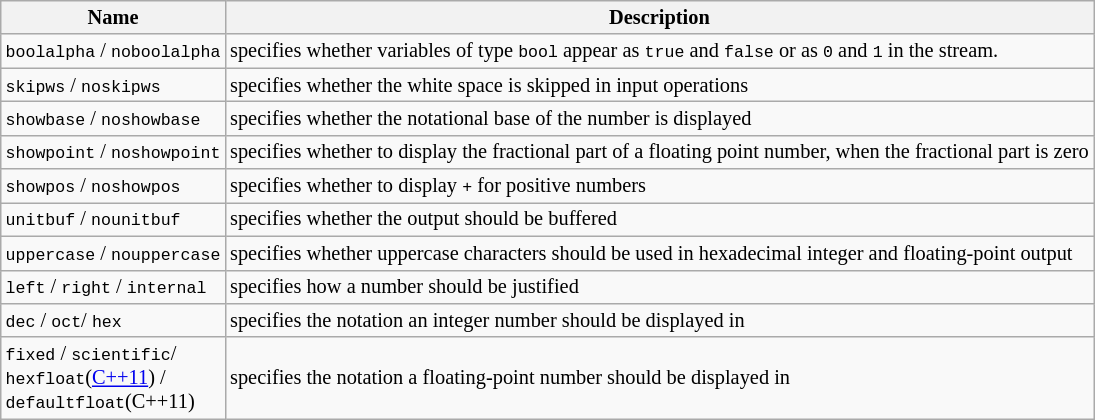<table class="wikitable" style="font-size:0.85em">
<tr>
<th>Name</th>
<th>Description</th>
</tr>
<tr>
<td><code>boolalpha</code> / <code>noboolalpha</code></td>
<td>specifies whether variables of type <code>bool</code> appear as <code>true</code> and <code>false</code> or as <code>0</code> and <code>1</code> in the stream.</td>
</tr>
<tr>
<td><code>skipws</code> / <code>noskipws</code></td>
<td>specifies whether the white space is skipped in input operations</td>
</tr>
<tr>
<td><code>showbase</code> / <code>noshowbase</code></td>
<td>specifies whether the notational base of the number is displayed</td>
</tr>
<tr>
<td><code>showpoint</code> / <code>noshowpoint</code></td>
<td>specifies whether to display the fractional part of a floating point number, when the fractional part is zero</td>
</tr>
<tr>
<td><code>showpos</code> / <code>noshowpos</code></td>
<td>specifies whether to display <code>+</code> for positive numbers</td>
</tr>
<tr>
<td><code>unitbuf</code> / <code>nounitbuf</code></td>
<td>specifies whether the output should be buffered</td>
</tr>
<tr>
<td><code>uppercase</code> / <code>nouppercase</code></td>
<td>specifies whether uppercase characters should be used in hexadecimal integer and floating-point output</td>
</tr>
<tr>
<td><code>left</code> / <code>right</code> / <code>internal</code></td>
<td>specifies how a number should be justified</td>
</tr>
<tr>
<td><code>dec</code> / <code>oct</code>/ <code>hex</code></td>
<td>specifies the notation an integer number should be displayed in</td>
</tr>
<tr>
<td><code>fixed</code> / <code>scientific</code>/<br> <code>hexfloat</code>(<a href='#'>C++11</a>) / <br><code>defaultfloat</code>(C++11)</td>
<td>specifies the notation a floating-point number should be displayed in</td>
</tr>
</table>
